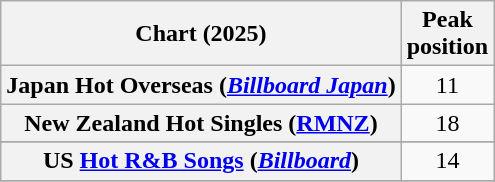<table class="wikitable sortable plainrowheaders" style="text-align:center">
<tr>
<th scope="col">Chart (2025)</th>
<th scope="col">Peak<br>position</th>
</tr>
<tr>
<th scope="row">Japan Hot Overseas (<em><a href='#'>Billboard Japan</a></em>)</th>
<td>11</td>
</tr>
<tr>
<th scope="row">New Zealand Hot Singles (<a href='#'>RMNZ</a>)</th>
<td>18</td>
</tr>
<tr>
</tr>
<tr>
</tr>
<tr>
<th scope="row">US <a href='#'>Hot R&B Songs</a> (<em><a href='#'>Billboard</a></em>)</th>
<td>14</td>
</tr>
<tr>
</tr>
</table>
